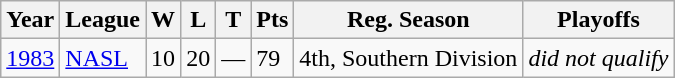<table class="wikitable">
<tr>
<th>Year</th>
<th>League</th>
<th>W</th>
<th>L</th>
<th>T</th>
<th>Pts</th>
<th>Reg. Season</th>
<th>Playoffs</th>
</tr>
<tr>
<td><a href='#'>1983</a></td>
<td><a href='#'>NASL</a></td>
<td>10</td>
<td>20</td>
<td>—</td>
<td>79</td>
<td>4th, Southern Division</td>
<td><em>did not qualify</em></td>
</tr>
</table>
